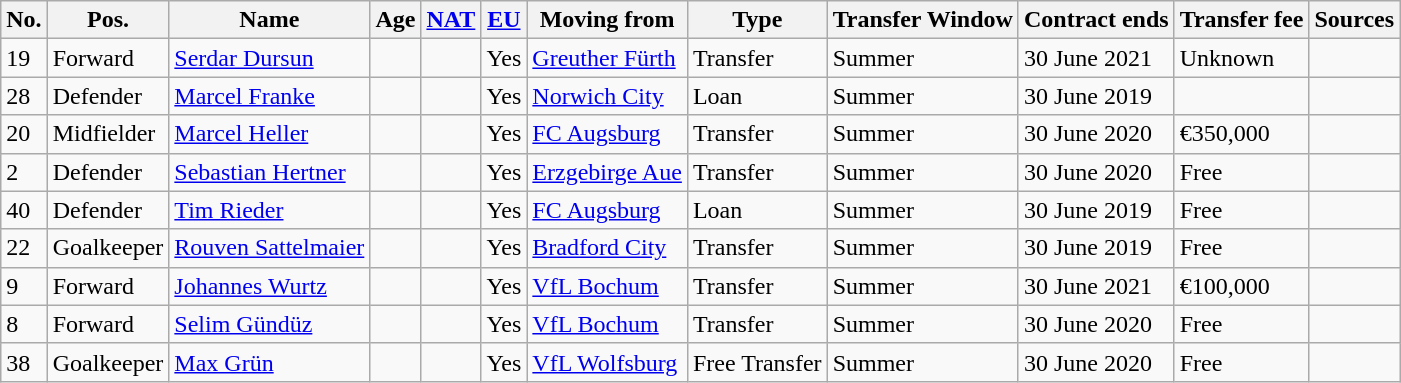<table class="wikitable">
<tr>
<th>No.</th>
<th>Pos.</th>
<th>Name</th>
<th>Age</th>
<th><a href='#'>NAT</a></th>
<th><a href='#'>EU</a></th>
<th>Moving from</th>
<th>Type</th>
<th>Transfer Window</th>
<th>Contract ends</th>
<th>Transfer fee</th>
<th>Sources</th>
</tr>
<tr>
<td>19</td>
<td>Forward</td>
<td><a href='#'>Serdar Dursun</a></td>
<td></td>
<td></td>
<td>Yes</td>
<td><a href='#'>Greuther Fürth</a></td>
<td>Transfer</td>
<td>Summer</td>
<td>30 June 2021</td>
<td>Unknown</td>
<td></td>
</tr>
<tr>
<td>28</td>
<td>Defender</td>
<td><a href='#'>Marcel Franke</a></td>
<td></td>
<td></td>
<td>Yes</td>
<td><a href='#'>Norwich City</a></td>
<td>Loan</td>
<td>Summer</td>
<td>30 June 2019</td>
<td></td>
<td></td>
</tr>
<tr>
<td>20</td>
<td>Midfielder</td>
<td><a href='#'>Marcel Heller</a></td>
<td></td>
<td></td>
<td>Yes</td>
<td><a href='#'>FC Augsburg</a></td>
<td>Transfer</td>
<td>Summer</td>
<td>30 June 2020</td>
<td>€350,000</td>
<td></td>
</tr>
<tr>
<td>2</td>
<td>Defender</td>
<td><a href='#'>Sebastian Hertner</a></td>
<td></td>
<td></td>
<td>Yes</td>
<td><a href='#'>Erzgebirge Aue</a></td>
<td>Transfer</td>
<td>Summer</td>
<td>30 June 2020</td>
<td>Free</td>
<td></td>
</tr>
<tr>
<td>40</td>
<td>Defender</td>
<td><a href='#'>Tim Rieder</a></td>
<td></td>
<td></td>
<td>Yes</td>
<td><a href='#'>FC Augsburg</a></td>
<td>Loan</td>
<td>Summer</td>
<td>30 June 2019</td>
<td>Free</td>
<td></td>
</tr>
<tr>
<td>22</td>
<td>Goalkeeper</td>
<td><a href='#'>Rouven Sattelmaier</a></td>
<td></td>
<td></td>
<td>Yes</td>
<td><a href='#'>Bradford City</a></td>
<td>Transfer</td>
<td>Summer</td>
<td>30 June 2019</td>
<td>Free</td>
<td></td>
</tr>
<tr>
<td>9</td>
<td>Forward</td>
<td><a href='#'>Johannes Wurtz</a></td>
<td></td>
<td></td>
<td>Yes</td>
<td><a href='#'>VfL Bochum</a></td>
<td>Transfer</td>
<td>Summer</td>
<td>30 June 2021</td>
<td>€100,000</td>
<td></td>
</tr>
<tr>
<td>8</td>
<td>Forward</td>
<td><a href='#'>Selim Gündüz</a></td>
<td></td>
<td></td>
<td>Yes</td>
<td><a href='#'>VfL Bochum</a></td>
<td>Transfer</td>
<td>Summer</td>
<td>30 June 2020</td>
<td>Free</td>
<td></td>
</tr>
<tr>
<td>38</td>
<td>Goalkeeper</td>
<td><a href='#'>Max Grün</a></td>
<td></td>
<td></td>
<td>Yes</td>
<td><a href='#'>VfL Wolfsburg</a></td>
<td>Free Transfer</td>
<td>Summer</td>
<td>30 June 2020</td>
<td>Free</td>
<td></td>
</tr>
</table>
